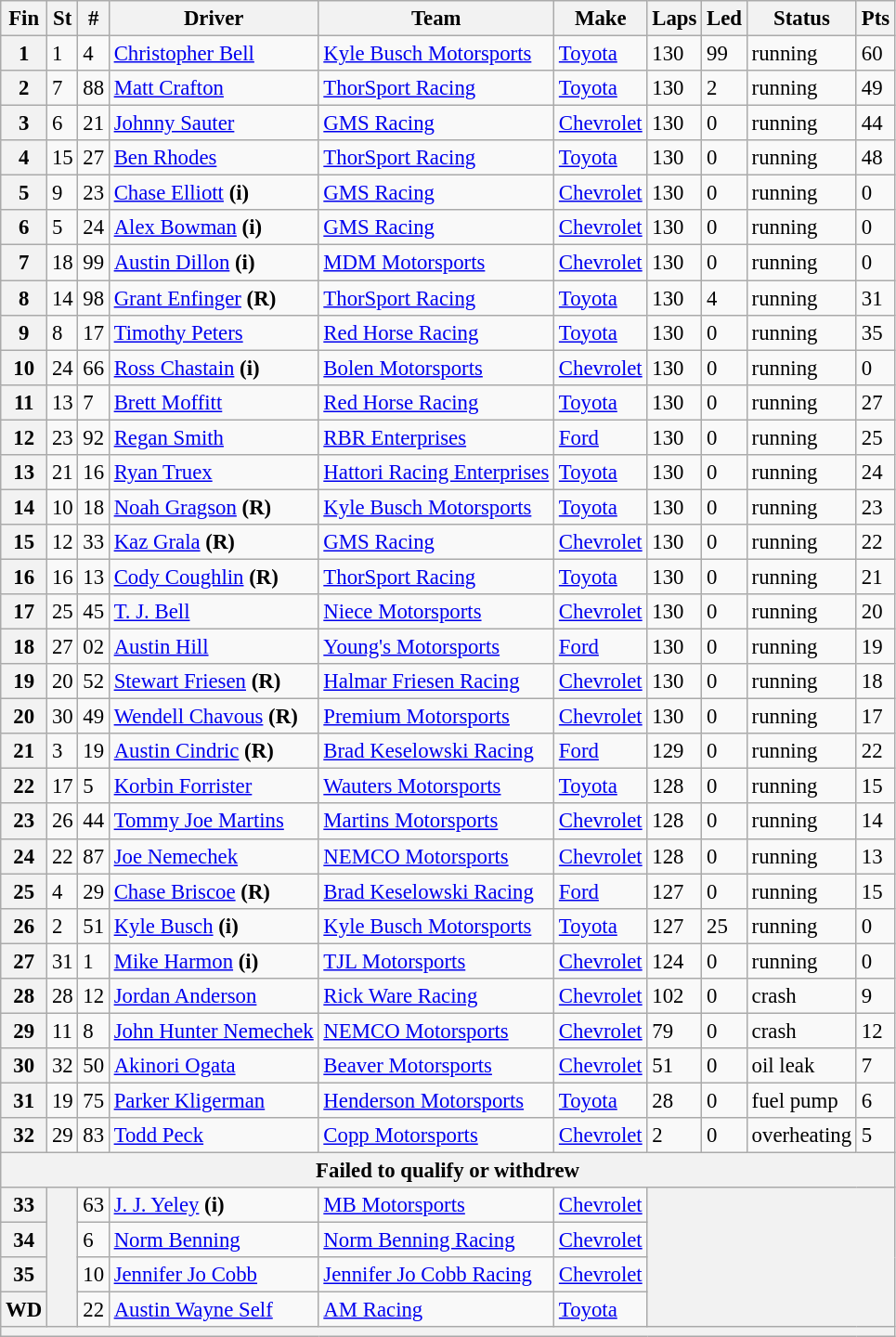<table class="wikitable" style="font-size:95%">
<tr>
<th>Fin</th>
<th>St</th>
<th>#</th>
<th>Driver</th>
<th>Team</th>
<th>Make</th>
<th>Laps</th>
<th>Led</th>
<th>Status</th>
<th>Pts</th>
</tr>
<tr>
<th>1</th>
<td>1</td>
<td>4</td>
<td><a href='#'>Christopher Bell</a></td>
<td><a href='#'>Kyle Busch Motorsports</a></td>
<td><a href='#'>Toyota</a></td>
<td>130</td>
<td>99</td>
<td>running</td>
<td>60</td>
</tr>
<tr>
<th>2</th>
<td>7</td>
<td>88</td>
<td><a href='#'>Matt Crafton</a></td>
<td><a href='#'>ThorSport Racing</a></td>
<td><a href='#'>Toyota</a></td>
<td>130</td>
<td>2</td>
<td>running</td>
<td>49</td>
</tr>
<tr>
<th>3</th>
<td>6</td>
<td>21</td>
<td><a href='#'>Johnny Sauter</a></td>
<td><a href='#'>GMS Racing</a></td>
<td><a href='#'>Chevrolet</a></td>
<td>130</td>
<td>0</td>
<td>running</td>
<td>44</td>
</tr>
<tr>
<th>4</th>
<td>15</td>
<td>27</td>
<td><a href='#'>Ben Rhodes</a></td>
<td><a href='#'>ThorSport Racing</a></td>
<td><a href='#'>Toyota</a></td>
<td>130</td>
<td>0</td>
<td>running</td>
<td>48</td>
</tr>
<tr>
<th>5</th>
<td>9</td>
<td>23</td>
<td><a href='#'>Chase Elliott</a> <strong>(i)</strong></td>
<td><a href='#'>GMS Racing</a></td>
<td><a href='#'>Chevrolet</a></td>
<td>130</td>
<td>0</td>
<td>running</td>
<td>0</td>
</tr>
<tr>
<th>6</th>
<td>5</td>
<td>24</td>
<td><a href='#'>Alex Bowman</a> <strong>(i)</strong></td>
<td><a href='#'>GMS Racing</a></td>
<td><a href='#'>Chevrolet</a></td>
<td>130</td>
<td>0</td>
<td>running</td>
<td>0</td>
</tr>
<tr>
<th>7</th>
<td>18</td>
<td>99</td>
<td><a href='#'>Austin Dillon</a> <strong>(i)</strong></td>
<td><a href='#'>MDM Motorsports</a></td>
<td><a href='#'>Chevrolet</a></td>
<td>130</td>
<td>0</td>
<td>running</td>
<td>0</td>
</tr>
<tr>
<th>8</th>
<td>14</td>
<td>98</td>
<td><a href='#'>Grant Enfinger</a> <strong>(R)</strong></td>
<td><a href='#'>ThorSport Racing</a></td>
<td><a href='#'>Toyota</a></td>
<td>130</td>
<td>4</td>
<td>running</td>
<td>31</td>
</tr>
<tr>
<th>9</th>
<td>8</td>
<td>17</td>
<td><a href='#'>Timothy Peters</a></td>
<td><a href='#'>Red Horse Racing</a></td>
<td><a href='#'>Toyota</a></td>
<td>130</td>
<td>0</td>
<td>running</td>
<td>35</td>
</tr>
<tr>
<th>10</th>
<td>24</td>
<td>66</td>
<td><a href='#'>Ross Chastain</a> <strong>(i)</strong></td>
<td><a href='#'>Bolen Motorsports</a></td>
<td><a href='#'>Chevrolet</a></td>
<td>130</td>
<td>0</td>
<td>running</td>
<td>0</td>
</tr>
<tr>
<th>11</th>
<td>13</td>
<td>7</td>
<td><a href='#'>Brett Moffitt</a></td>
<td><a href='#'>Red Horse Racing</a></td>
<td><a href='#'>Toyota</a></td>
<td>130</td>
<td>0</td>
<td>running</td>
<td>27</td>
</tr>
<tr>
<th>12</th>
<td>23</td>
<td>92</td>
<td><a href='#'>Regan Smith</a></td>
<td><a href='#'>RBR Enterprises</a></td>
<td><a href='#'>Ford</a></td>
<td>130</td>
<td>0</td>
<td>running</td>
<td>25</td>
</tr>
<tr>
<th>13</th>
<td>21</td>
<td>16</td>
<td><a href='#'>Ryan Truex</a></td>
<td><a href='#'>Hattori Racing Enterprises</a></td>
<td><a href='#'>Toyota</a></td>
<td>130</td>
<td>0</td>
<td>running</td>
<td>24</td>
</tr>
<tr>
<th>14</th>
<td>10</td>
<td>18</td>
<td><a href='#'>Noah Gragson</a> <strong>(R)</strong></td>
<td><a href='#'>Kyle Busch Motorsports</a></td>
<td><a href='#'>Toyota</a></td>
<td>130</td>
<td>0</td>
<td>running</td>
<td>23</td>
</tr>
<tr>
<th>15</th>
<td>12</td>
<td>33</td>
<td><a href='#'>Kaz Grala</a> <strong>(R)</strong></td>
<td><a href='#'>GMS Racing</a></td>
<td><a href='#'>Chevrolet</a></td>
<td>130</td>
<td>0</td>
<td>running</td>
<td>22</td>
</tr>
<tr>
<th>16</th>
<td>16</td>
<td>13</td>
<td><a href='#'>Cody Coughlin</a> <strong>(R)</strong></td>
<td><a href='#'>ThorSport Racing</a></td>
<td><a href='#'>Toyota</a></td>
<td>130</td>
<td>0</td>
<td>running</td>
<td>21</td>
</tr>
<tr>
<th>17</th>
<td>25</td>
<td>45</td>
<td><a href='#'>T. J. Bell</a></td>
<td><a href='#'>Niece Motorsports</a></td>
<td><a href='#'>Chevrolet</a></td>
<td>130</td>
<td>0</td>
<td>running</td>
<td>20</td>
</tr>
<tr>
<th>18</th>
<td>27</td>
<td>02</td>
<td><a href='#'>Austin Hill</a></td>
<td><a href='#'>Young's Motorsports</a></td>
<td><a href='#'>Ford</a></td>
<td>130</td>
<td>0</td>
<td>running</td>
<td>19</td>
</tr>
<tr>
<th>19</th>
<td>20</td>
<td>52</td>
<td><a href='#'>Stewart Friesen</a> <strong>(R)</strong></td>
<td><a href='#'>Halmar Friesen Racing</a></td>
<td><a href='#'>Chevrolet</a></td>
<td>130</td>
<td>0</td>
<td>running</td>
<td>18</td>
</tr>
<tr>
<th>20</th>
<td>30</td>
<td>49</td>
<td><a href='#'>Wendell Chavous</a> <strong>(R)</strong></td>
<td><a href='#'>Premium Motorsports</a></td>
<td><a href='#'>Chevrolet</a></td>
<td>130</td>
<td>0</td>
<td>running</td>
<td>17</td>
</tr>
<tr>
<th>21</th>
<td>3</td>
<td>19</td>
<td><a href='#'>Austin Cindric</a> <strong>(R)</strong></td>
<td><a href='#'>Brad Keselowski Racing</a></td>
<td><a href='#'>Ford</a></td>
<td>129</td>
<td>0</td>
<td>running</td>
<td>22</td>
</tr>
<tr>
<th>22</th>
<td>17</td>
<td>5</td>
<td><a href='#'>Korbin Forrister</a></td>
<td><a href='#'>Wauters Motorsports</a></td>
<td><a href='#'>Toyota</a></td>
<td>128</td>
<td>0</td>
<td>running</td>
<td>15</td>
</tr>
<tr>
<th>23</th>
<td>26</td>
<td>44</td>
<td><a href='#'>Tommy Joe Martins</a></td>
<td><a href='#'>Martins Motorsports</a></td>
<td><a href='#'>Chevrolet</a></td>
<td>128</td>
<td>0</td>
<td>running</td>
<td>14</td>
</tr>
<tr>
<th>24</th>
<td>22</td>
<td>87</td>
<td><a href='#'>Joe Nemechek</a></td>
<td><a href='#'>NEMCO Motorsports</a></td>
<td><a href='#'>Chevrolet</a></td>
<td>128</td>
<td>0</td>
<td>running</td>
<td>13</td>
</tr>
<tr>
<th>25</th>
<td>4</td>
<td>29</td>
<td><a href='#'>Chase Briscoe</a> <strong>(R)</strong></td>
<td><a href='#'>Brad Keselowski Racing</a></td>
<td><a href='#'>Ford</a></td>
<td>127</td>
<td>0</td>
<td>running</td>
<td>15</td>
</tr>
<tr>
<th>26</th>
<td>2</td>
<td>51</td>
<td><a href='#'>Kyle Busch</a> <strong>(i)</strong></td>
<td><a href='#'>Kyle Busch Motorsports</a></td>
<td><a href='#'>Toyota</a></td>
<td>127</td>
<td>25</td>
<td>running</td>
<td>0</td>
</tr>
<tr>
<th>27</th>
<td>31</td>
<td>1</td>
<td><a href='#'>Mike Harmon</a> <strong>(i)</strong></td>
<td><a href='#'>TJL Motorsports</a></td>
<td><a href='#'>Chevrolet</a></td>
<td>124</td>
<td>0</td>
<td>running</td>
<td>0</td>
</tr>
<tr>
<th>28</th>
<td>28</td>
<td>12</td>
<td><a href='#'>Jordan Anderson</a></td>
<td><a href='#'>Rick Ware Racing</a></td>
<td><a href='#'>Chevrolet</a></td>
<td>102</td>
<td>0</td>
<td>crash</td>
<td>9</td>
</tr>
<tr>
<th>29</th>
<td>11</td>
<td>8</td>
<td><a href='#'>John Hunter Nemechek</a></td>
<td><a href='#'>NEMCO Motorsports</a></td>
<td><a href='#'>Chevrolet</a></td>
<td>79</td>
<td>0</td>
<td>crash</td>
<td>12</td>
</tr>
<tr>
<th>30</th>
<td>32</td>
<td>50</td>
<td><a href='#'>Akinori Ogata</a></td>
<td><a href='#'>Beaver Motorsports</a></td>
<td><a href='#'>Chevrolet</a></td>
<td>51</td>
<td>0</td>
<td>oil leak</td>
<td>7</td>
</tr>
<tr>
<th>31</th>
<td>19</td>
<td>75</td>
<td><a href='#'>Parker Kligerman</a></td>
<td><a href='#'>Henderson Motorsports</a></td>
<td><a href='#'>Toyota</a></td>
<td>28</td>
<td>0</td>
<td>fuel pump</td>
<td>6</td>
</tr>
<tr>
<th>32</th>
<td>29</td>
<td>83</td>
<td><a href='#'>Todd Peck</a></td>
<td><a href='#'>Copp Motorsports</a></td>
<td><a href='#'>Chevrolet</a></td>
<td>2</td>
<td>0</td>
<td>overheating</td>
<td>5</td>
</tr>
<tr>
<th colspan="10">Failed to qualify or withdrew</th>
</tr>
<tr>
<th>33</th>
<th rowspan="4"></th>
<td>63</td>
<td><a href='#'>J. J. Yeley</a> <strong>(i)</strong></td>
<td><a href='#'>MB Motorsports</a></td>
<td><a href='#'>Chevrolet</a></td>
<th colspan="4" rowspan="4"></th>
</tr>
<tr>
<th>34</th>
<td>6</td>
<td><a href='#'>Norm Benning</a></td>
<td><a href='#'>Norm Benning Racing</a></td>
<td><a href='#'>Chevrolet</a></td>
</tr>
<tr>
<th>35</th>
<td>10</td>
<td><a href='#'>Jennifer Jo Cobb</a></td>
<td><a href='#'>Jennifer Jo Cobb Racing</a></td>
<td><a href='#'>Chevrolet</a></td>
</tr>
<tr>
<th>WD</th>
<td>22</td>
<td><a href='#'>Austin Wayne Self</a></td>
<td><a href='#'>AM Racing</a></td>
<td><a href='#'>Toyota</a></td>
</tr>
<tr>
<th colspan="10"></th>
</tr>
</table>
